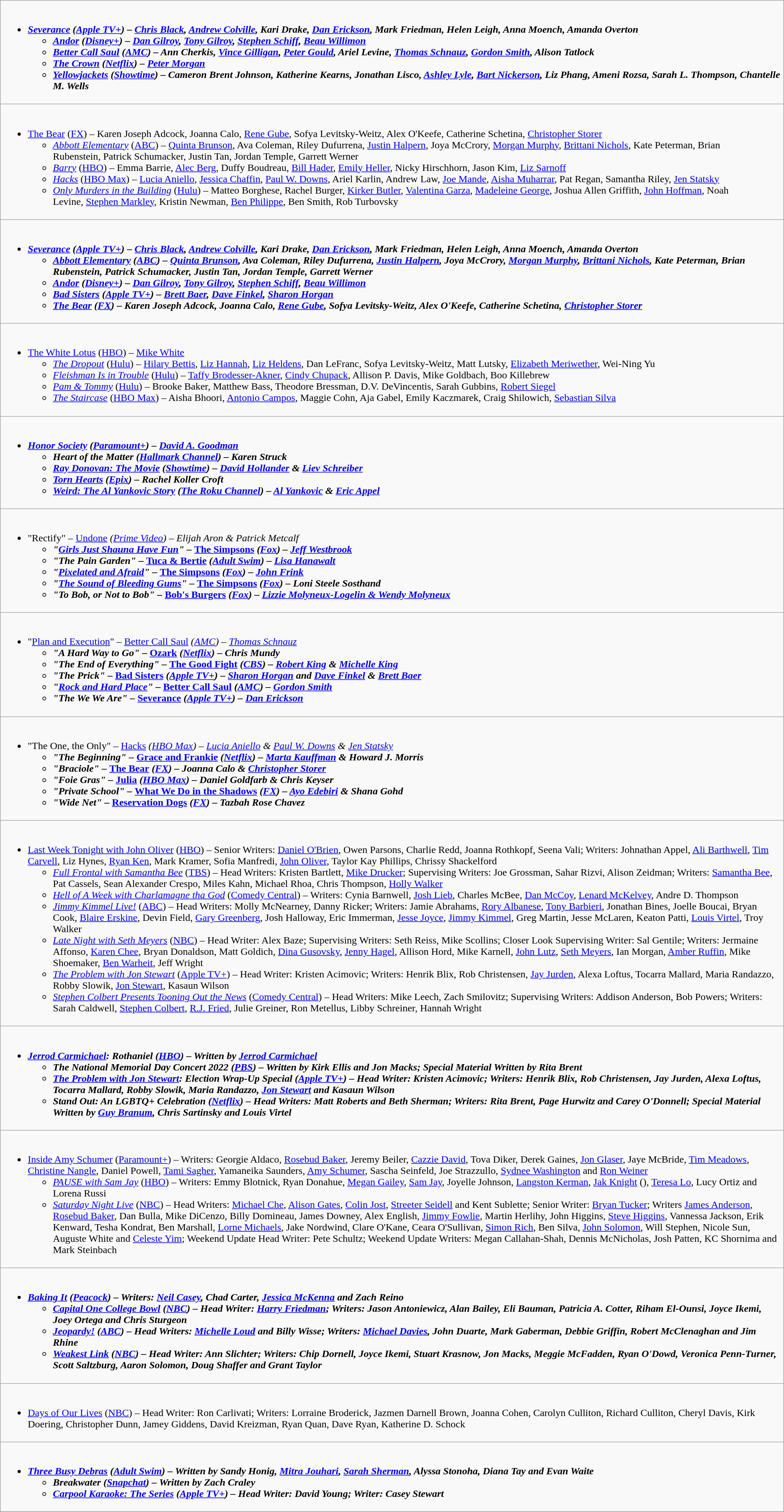<table class="wikitable">
<tr>
<td style="vertical-align:top;"><br><ul><li><strong><em><a href='#'>Severance</a><em> (<a href='#'>Apple TV+</a>) – <a href='#'>Chris Black</a>, <a href='#'>Andrew Colville</a>, Kari Drake, <a href='#'>Dan Erickson</a>, Mark Friedman, Helen Leigh, Anna Moench, Amanda Overton<strong><ul><li></em><a href='#'>Andor</a><em> (<a href='#'>Disney+</a>) – <a href='#'>Dan Gilroy</a>, <a href='#'>Tony Gilroy</a>, <a href='#'>Stephen Schiff</a>, <a href='#'>Beau Willimon</a></li><li></em><a href='#'>Better Call Saul</a><em> (<a href='#'>AMC</a>) – Ann Cherkis, <a href='#'>Vince Gilligan</a>, <a href='#'>Peter Gould</a>, Ariel Levine, <a href='#'>Thomas Schnauz</a>, <a href='#'>Gordon Smith</a>, Alison Tatlock</li><li></em><a href='#'>The Crown</a><em> (<a href='#'>Netflix</a>) – <a href='#'>Peter Morgan</a></li><li></em><a href='#'>Yellowjackets</a><em> (<a href='#'>Showtime</a>) – Cameron Brent Johnson, Katherine Kearns, Jonathan Lisco, <a href='#'>Ashley Lyle</a>, <a href='#'>Bart Nickerson</a>, Liz Phang, Ameni Rozsa, Sarah L. Thompson, Chantelle M. Wells</li></ul></li></ul></td>
</tr>
<tr>
<td style="vertical-align:top;"><br><ul><li></em></strong><a href='#'>The Bear</a></em> (<a href='#'>FX</a>) – Karen Joseph Adcock, Joanna Calo, <a href='#'>Rene Gube</a>, Sofya Levitsky-Weitz, Alex O'Keefe, Catherine Schetina, <a href='#'>Christopher Storer</a></strong><ul><li><em><a href='#'>Abbott Elementary</a></em> (<a href='#'>ABC</a>) – <a href='#'>Quinta Brunson</a>, Ava Coleman, Riley Dufurrena, <a href='#'>Justin Halpern</a>, Joya McCrory, <a href='#'>Morgan Murphy</a>, <a href='#'>Brittani Nichols</a>, Kate Peterman, Brian Rubenstein, Patrick Schumacker, Justin Tan, Jordan Temple, Garrett Werner</li><li><em><a href='#'>Barry</a></em> (<a href='#'>HBO</a>) – Emma Barrie, <a href='#'>Alec Berg</a>, Duffy Boudreau, <a href='#'>Bill Hader</a>, <a href='#'>Emily Heller</a>, Nicky Hirschhorn, Jason Kim, <a href='#'>Liz Sarnoff</a></li><li><em><a href='#'>Hacks</a></em> (<a href='#'>HBO Max</a>) – <a href='#'>Lucia Aniello</a>, <a href='#'>Jessica Chaffin</a>, <a href='#'>Paul W. Downs</a>, Ariel Karlin, Andrew Law, <a href='#'>Joe Mande</a>, <a href='#'>Aisha Muharrar</a>, Pat Regan, Samantha Riley, <a href='#'>Jen Statsky</a></li><li><em><a href='#'>Only Murders in the Building</a></em> (<a href='#'>Hulu</a>) – Matteo Borghese, Rachel Burger, <a href='#'>Kirker Butler</a>, <a href='#'>Valentina Garza</a>, <a href='#'>Madeleine George</a>, Joshua Allen Griffith, <a href='#'>John Hoffman</a>, Noah Levine, <a href='#'>Stephen Markley</a>, Kristin Newman, <a href='#'>Ben Philippe</a>, Ben Smith, Rob Turbovsky</li></ul></li></ul></td>
</tr>
<tr>
<td style="vertical-align:top;"><br><ul><li><strong><em><a href='#'>Severance</a><em> (<a href='#'>Apple TV+</a>) – <a href='#'>Chris Black</a>, <a href='#'>Andrew Colville</a>, Kari Drake, <a href='#'>Dan Erickson</a>, Mark Friedman, Helen Leigh, Anna Moench, Amanda Overton<strong><ul><li></em><a href='#'>Abbott Elementary</a><em> (<a href='#'>ABC</a>) – <a href='#'>Quinta Brunson</a>, Ava Coleman, Riley Dufurrena, <a href='#'>Justin Halpern</a>, Joya McCrory, <a href='#'>Morgan Murphy</a>, <a href='#'>Brittani Nichols</a>, Kate Peterman, Brian Rubenstein, Patrick Schumacker, Justin Tan, Jordan Temple, Garrett Werner</li><li></em><a href='#'>Andor</a><em> (<a href='#'>Disney+</a>) – <a href='#'>Dan Gilroy</a>, <a href='#'>Tony Gilroy</a>, <a href='#'>Stephen Schiff</a>, <a href='#'>Beau Willimon</a></li><li></em><a href='#'>Bad Sisters</a><em> (<a href='#'>Apple TV+</a>) – <a href='#'>Brett Baer</a>, <a href='#'>Dave Finkel</a>, <a href='#'>Sharon Horgan</a></li><li></em><a href='#'>The Bear</a><em> (<a href='#'>FX</a>) – Karen Joseph Adcock, Joanna Calo, <a href='#'>Rene Gube</a>, Sofya Levitsky-Weitz, Alex O'Keefe, Catherine Schetina, <a href='#'>Christopher Storer</a></li></ul></li></ul></td>
</tr>
<tr>
<td style="vertical-align:top;"><br><ul><li></em></strong><a href='#'>The White Lotus</a></em> (<a href='#'>HBO</a>) – <a href='#'>Mike White</a></strong><ul><li><em><a href='#'>The Dropout</a></em> (<a href='#'>Hulu</a>) – <a href='#'>Hilary Bettis</a>, <a href='#'>Liz Hannah</a>, <a href='#'>Liz Heldens</a>, Dan LeFranc, Sofya Levitsky-Weitz, Matt Lutsky, <a href='#'>Elizabeth Meriwether</a>, Wei-Ning Yu</li><li><em><a href='#'>Fleishman Is in Trouble</a></em> (<a href='#'>Hulu</a>) – <a href='#'>Taffy Brodesser-Akner</a>, <a href='#'>Cindy Chupack</a>, Allison P. Davis, Mike Goldbach, Boo Killebrew</li><li><em><a href='#'>Pam & Tommy</a></em> (<a href='#'>Hulu</a>) – Brooke Baker, Matthew Bass, Theodore Bressman, D.V. DeVincentis, Sarah Gubbins, <a href='#'>Robert Siegel</a></li><li><em><a href='#'>The Staircase</a></em> (<a href='#'>HBO Max</a>) – Aisha Bhoori, <a href='#'>Antonio Campos</a>, Maggie Cohn, Aja Gabel, Emily Kaczmarek, Craig Shilowich, <a href='#'>Sebastian Silva</a></li></ul></li></ul></td>
</tr>
<tr>
<td style="vertical-align:top;"><br><ul><li><strong><em><a href='#'>Honor Society</a><em> (<a href='#'>Paramount+</a>) – <a href='#'>David A. Goodman</a><strong><ul><li></em>Heart of the Matter<em> (<a href='#'>Hallmark Channel</a>) – Karen Struck</li><li></em><a href='#'>Ray Donovan: The Movie</a><em> (<a href='#'>Showtime</a>) – <a href='#'>David Hollander</a> & <a href='#'>Liev Schreiber</a></li><li></em><a href='#'>Torn Hearts</a><em> (<a href='#'>Epix</a>) – Rachel Koller Croft</li><li></em><a href='#'>Weird: The Al Yankovic Story</a><em> (<a href='#'>The Roku Channel</a>) – <a href='#'>Al Yankovic</a> & <a href='#'>Eric Appel</a></li></ul></li></ul></td>
</tr>
<tr>
<td style="vertical-align:top;"><br><ul><li></strong>"Rectify" – </em><a href='#'>Undone</a><em> (<a href='#'>Prime Video</a>) – Elijah Aron & Patrick Metcalf<strong><ul><li>"<a href='#'>Girls Just Shauna Have Fun</a>" – </em><a href='#'>The Simpsons</a><em> (<a href='#'>Fox</a>) – <a href='#'>Jeff Westbrook</a></li><li>"The Pain Garden" – </em><a href='#'>Tuca & Bertie</a><em> (<a href='#'>Adult Swim</a>) – <a href='#'>Lisa Hanawalt</a></li><li>"<a href='#'>Pixelated and Afraid</a>" – </em><a href='#'>The Simpsons</a><em> (<a href='#'>Fox</a>) – <a href='#'>John Frink</a></li><li>"<a href='#'>The Sound of Bleeding Gums</a>" – </em><a href='#'>The Simpsons</a><em> (<a href='#'>Fox</a>) – Loni Steele Sosthand</li><li>"To Bob, or Not to Bob" – </em><a href='#'>Bob's Burgers</a><em> (<a href='#'>Fox</a>) – <a href='#'>Lizzie Molyneux-Logelin & Wendy Molyneux</a></li></ul></li></ul></td>
</tr>
<tr>
<td style="vertical-align:top;"><br><ul><li></strong>"<a href='#'>Plan and Execution</a>" – </em><a href='#'>Better Call Saul</a><em> (<a href='#'>AMC</a>) – <a href='#'>Thomas Schnauz</a><strong><ul><li>"A Hard Way to Go" – </em><a href='#'>Ozark</a><em> (<a href='#'>Netflix</a>) – Chris Mundy</li><li>"The End of Everything" – </em><a href='#'>The Good Fight</a><em> (<a href='#'>CBS</a>) – <a href='#'>Robert King</a> & <a href='#'>Michelle King</a></li><li>"The Prick" – </em><a href='#'>Bad Sisters</a><em> (<a href='#'>Apple TV+</a>) – <a href='#'>Sharon Horgan</a> and <a href='#'>Dave Finkel</a> & <a href='#'>Brett Baer</a></li><li>"<a href='#'>Rock and Hard Place</a>" – </em><a href='#'>Better Call Saul</a><em> (<a href='#'>AMC</a>) – <a href='#'>Gordon Smith</a></li><li>"The We We Are" – </em><a href='#'>Severance</a><em> (<a href='#'>Apple TV+</a>) – <a href='#'>Dan Erickson</a></li></ul></li></ul></td>
</tr>
<tr>
<td style="vertical-align:top;"><br><ul><li></strong>"The One, the Only" – </em><a href='#'>Hacks</a><em> (<a href='#'>HBO Max</a>) – <a href='#'>Lucia Aniello</a> & <a href='#'>Paul W. Downs</a> & <a href='#'>Jen Statsky</a><strong><ul><li>"The Beginning" – </em><a href='#'>Grace and Frankie</a><em> (<a href='#'>Netflix</a>) – <a href='#'>Marta Kauffman</a> & Howard J. Morris</li><li>"Braciole" – </em><a href='#'>The Bear</a><em> (<a href='#'>FX</a>) – Joanna Calo & <a href='#'>Christopher Storer</a></li><li>"Foie Gras" – </em><a href='#'>Julia</a><em> (<a href='#'>HBO Max</a>) – Daniel Goldfarb & Chris Keyser</li><li>"Private School" – </em><a href='#'>What We Do in the Shadows</a><em> (<a href='#'>FX</a>) – <a href='#'>Ayo Edebiri</a> & Shana Gohd</li><li>"Wide Net" – </em><a href='#'>Reservation Dogs</a><em> (<a href='#'>FX</a>) – Tazbah Rose Chavez</li></ul></li></ul></td>
</tr>
<tr>
<td style="vertical-align:top;"><br><ul><li></em></strong><a href='#'>Last Week Tonight with John Oliver</a></em> (<a href='#'>HBO</a>) – Senior Writers: <a href='#'>Daniel O'Brien</a>, Owen Parsons, Charlie Redd, Joanna Rothkopf, Seena Vali; Writers: Johnathan Appel, <a href='#'>Ali Barthwell</a>, <a href='#'>Tim Carvell</a>, Liz Hynes, <a href='#'>Ryan Ken</a>, Mark Kramer, Sofia Manfredi, <a href='#'>John Oliver</a>, Taylor Kay Phillips, Chrissy Shackelford</strong><ul><li><em><a href='#'>Full Frontal with Samantha Bee</a></em> (<a href='#'>TBS</a>) – Head Writers: Kristen Bartlett, <a href='#'>Mike Drucker</a>; Supervising Writers: Joe Grossman, Sahar Rizvi, Alison Zeidman; Writers: <a href='#'>Samantha Bee</a>, Pat Cassels, Sean Alexander Crespo, Miles Kahn, Michael Rhoa, Chris Thompson, <a href='#'>Holly Walker</a></li><li><em><a href='#'>Hell of A Week with Charlamagne tha God</a></em> (<a href='#'>Comedy Central</a>) – Writers: Cynia Barnwell, <a href='#'>Josh Lieb</a>, Charles McBee, <a href='#'>Dan McCoy</a>, <a href='#'>Lenard McKelvey</a>, Andre D. Thompson</li><li><em><a href='#'>Jimmy Kimmel Live!</a></em> (<a href='#'>ABC</a>) – Head Writers: Molly McNearney, Danny Ricker; Writers: Jamie Abrahams, <a href='#'>Rory Albanese</a>, <a href='#'>Tony Barbieri</a>, Jonathan Bines, Joelle Boucai, Bryan Cook, <a href='#'>Blaire Erskine</a>, Devin Field, <a href='#'>Gary Greenberg</a>, Josh Halloway, Eric Immerman, <a href='#'>Jesse Joyce</a>, <a href='#'>Jimmy Kimmel</a>, Greg Martin, Jesse McLaren, Keaton Patti, <a href='#'>Louis Virtel</a>, Troy Walker</li><li><em><a href='#'>Late Night with Seth Meyers</a></em> (<a href='#'>NBC</a>) – Head Writer: Alex Baze; Supervising Writers: Seth Reiss, Mike Scollins; Closer Look Supervising Writer: Sal Gentile; Writers: Jermaine Affonso, <a href='#'>Karen Chee</a>, Bryan Donaldson, Matt Goldich, <a href='#'>Dina Gusovsky</a>, <a href='#'>Jenny Hagel</a>, Allison Hord, Mike Karnell, <a href='#'>John Lutz</a>, <a href='#'>Seth Meyers</a>, Ian Morgan, <a href='#'>Amber Ruffin</a>, Mike Shoemaker, <a href='#'>Ben Warheit</a>, Jeff Wright</li><li><em><a href='#'>The Problem with Jon Stewart</a></em> (<a href='#'>Apple TV+</a>) – Head Writer: Kristen Acimovic; Writers: Henrik Blix, Rob Christensen, <a href='#'>Jay Jurden</a>, Alexa Loftus, Tocarra Mallard, Maria Randazzo, Robby Slowik, <a href='#'>Jon Stewart</a>, Kasaun Wilson</li><li><em><a href='#'>Stephen Colbert Presents Tooning Out the News</a></em> (<a href='#'>Comedy Central</a>) – Head Writers: Mike Leech, Zach Smilovitz; Supervising Writers: Addison Anderson, Bob Powers; Writers: Sarah Caldwell, <a href='#'>Stephen Colbert</a>, <a href='#'>R.J. Fried</a>, Julie Greiner, Ron Metellus, Libby Schreiner, Hannah Wright</li></ul></li></ul></td>
</tr>
<tr>
<td style="vertical-align:top;"><br><ul><li><strong><em><a href='#'>Jerrod Carmichael</a>: Rothaniel<em> (<a href='#'>HBO</a>) – Written by <a href='#'>Jerrod Carmichael</a><strong><ul><li></em>The National Memorial Day Concert 2022<em> (<a href='#'>PBS</a>) – Written by Kirk Ellis and Jon Macks; Special Material Written by Rita Brent</li><li></em><a href='#'>The Problem with Jon Stewart</a>: Election Wrap-Up Special<em> (<a href='#'>Apple TV+</a>) – Head Writer: Kristen Acimovic; Writers: Henrik Blix, Rob Christensen, Jay Jurden, Alexa Loftus, Tocarra Mallard, Robby Slowik, Maria Randazzo, <a href='#'>Jon Stewart</a> and Kasaun Wilson</li><li></em>Stand Out: An LGBTQ+ Celebration<em> (<a href='#'>Netflix</a>) – Head Writers: Matt Roberts and Beth Sherman; Writers: Rita Brent, Page Hurwitz and Carey O'Donnell; Special Material Written by <a href='#'>Guy Branum</a>, Chris Sartinsky and Louis Virtel</li></ul></li></ul></td>
</tr>
<tr>
<td style="vertical-align:top;"><br><ul><li></em></strong><a href='#'>Inside Amy Schumer</a></em> (<a href='#'>Paramount+</a>) – Writers: Georgie Aldaco, <a href='#'>Rosebud Baker</a>, Jeremy Beiler, <a href='#'>Cazzie David</a>, Tova Diker, Derek Gaines, <a href='#'>Jon Glaser</a>, Jaye McBride, <a href='#'>Tim Meadows</a>, <a href='#'>Christine Nangle</a>, Daniel Powell, <a href='#'>Tami Sagher</a>, Yamaneika Saunders, <a href='#'>Amy Schumer</a>, Sascha Seinfeld, Joe Strazzullo, <a href='#'>Sydnee Washington</a> and <a href='#'>Ron Weiner</a></strong><ul><li><em><a href='#'>PAUSE with Sam Jay</a></em> (<a href='#'>HBO</a>) – Writers: Emmy Blotnick, Ryan Donahue, <a href='#'>Megan Gailey</a>, <a href='#'>Sam Jay</a>, Joyelle Johnson, <a href='#'>Langston Kerman</a>, <a href='#'>Jak Knight</a> (), <a href='#'>Teresa Lo</a>, Lucy Ortiz and Lorena Russi</li><li><em><a href='#'>Saturday Night Live</a></em> (<a href='#'>NBC</a>) – Head Writers: <a href='#'>Michael Che</a>, <a href='#'>Alison Gates</a>, <a href='#'>Colin Jost</a>, <a href='#'>Streeter Seidell</a> and Kent Sublette; Senior Writer: <a href='#'>Bryan Tucker</a>; Writers <a href='#'>James Anderson</a>, <a href='#'>Rosebud Baker</a>, Dan Bulla, Mike DiCenzo, Billy Domineau, James Downey, Alex English, <a href='#'>Jimmy Fowlie</a>, Martin Herlihy, John Higgins, <a href='#'>Steve Higgins</a>, Vannessa Jackson, Erik Kenward, Tesha Kondrat, Ben Marshall, <a href='#'>Lorne Michaels</a>, Jake Nordwind, Clare O'Kane, Ceara O'Sullivan, <a href='#'>Simon Rich</a>, Ben Silva, <a href='#'>John Solomon</a>, Will Stephen, Nicole Sun, Auguste White and <a href='#'>Celeste Yim</a>; Weekend Update Head Writer: Pete Schultz; Weekend Update Writers: Megan Callahan-Shah, Dennis McNicholas, Josh Patten, KC Shornima and Mark Steinbach</li></ul></li></ul></td>
</tr>
<tr>
<td style="vertical-align:top;"><br><ul><li><strong><em><a href='#'>Baking It</a><em> (<a href='#'>Peacock</a>) – Writers: <a href='#'>Neil Casey</a>, Chad Carter, <a href='#'>Jessica McKenna</a> and Zach Reino<strong><ul><li></em><a href='#'>Capital One College Bowl</a><em> (<a href='#'>NBC</a>) – Head Writer: <a href='#'>Harry Friedman</a>; Writers: Jason Antoniewicz, Alan Bailey, Eli Bauman, Patricia A. Cotter, Riham El-Ounsi, Joyce Ikemi, Joey Ortega and Chris Sturgeon</li><li></em><a href='#'>Jeopardy!</a><em> (<a href='#'>ABC</a>) – Head Writers: <a href='#'>Michelle Loud</a> and Billy Wisse; Writers: <a href='#'>Michael Davies</a>, John Duarte, Mark Gaberman, Debbie Griffin, Robert McClenaghan and Jim Rhine</li><li></em><a href='#'>Weakest Link</a><em> (<a href='#'>NBC</a>) – Head Writer: Ann Slichter; Writers: Chip Dornell, Joyce Ikemi, Stuart Krasnow, Jon Macks, Meggie McFadden, Ryan O'Dowd, Veronica Penn-Turner, Scott Saltzburg, Aaron Solomon, Doug Shaffer and Grant Taylor</li></ul></li></ul></td>
</tr>
<tr>
<td style="vertical-align:top;"><br><ul><li></em></strong><a href='#'>Days of Our Lives</a></em> (<a href='#'>NBC</a>) – Head Writer: Ron Carlivati; Writers: Lorraine Broderick, Jazmen Darnell Brown, Joanna Cohen, Carolyn Culliton, Richard Culliton, Cheryl Davis, Kirk Doering, Christopher Dunn, Jamey Giddens, David Kreizman, Ryan Quan, Dave Ryan, Katherine D. Schock</strong></li></ul></td>
</tr>
<tr>
<td style="vertical-align:top;"><br><ul><li><strong><em><a href='#'>Three Busy Debras</a><em> (<a href='#'>Adult Swim</a>) – Written by Sandy Honig, <a href='#'>Mitra Jouhari</a>, <a href='#'>Sarah Sherman</a>, Alyssa Stonoha, Diana Tay and Evan Waite<strong><ul><li></em>Breakwater<em> (<a href='#'>Snapchat</a>) – Written by Zach Craley</li><li></em><a href='#'>Carpool Karaoke: The Series</a><em> (<a href='#'>Apple TV+</a>) – Head Writer: David Young; Writer: Casey Stewart</li></ul></li></ul></td>
</tr>
<tr>
</tr>
</table>
